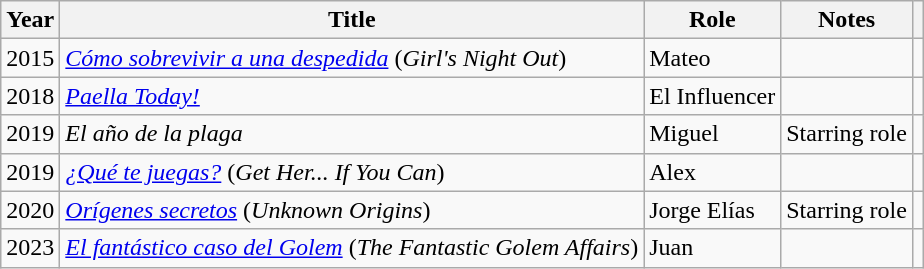<table class="wikitable sortable">
<tr>
<th>Year</th>
<th>Title</th>
<th>Role</th>
<th class="unsortable">Notes</th>
<th class="unsortable"><br></th>
</tr>
<tr>
<td>2015</td>
<td><em><a href='#'>Cómo sobrevivir a una despedida</a></em> (<em>Girl's Night Out</em>)</td>
<td>Mateo</td>
<td></td>
<td align = "center"></td>
</tr>
<tr>
<td>2018</td>
<td><em><a href='#'>Paella Today!</a></em></td>
<td>El Influencer</td>
<td></td>
<td align = "center"></td>
</tr>
<tr>
<td>2019</td>
<td><em>El año de la plaga</em></td>
<td>Miguel</td>
<td>Starring role</td>
<td align = "center"></td>
</tr>
<tr>
<td>2019</td>
<td><em><a href='#'>¿Qué te juegas?</a></em> (<em>Get Her... If You Can</em>)</td>
<td>Alex</td>
<td></td>
<td align = "center"></td>
</tr>
<tr>
<td>2020</td>
<td><em><a href='#'>Orígenes secretos</a></em> (<em>Unknown Origins</em>)</td>
<td>Jorge Elías</td>
<td>Starring role</td>
<td align = "center"></td>
</tr>
<tr>
<td>2023</td>
<td><em><a href='#'>El fantástico caso del Golem</a></em> (<em>The Fantastic Golem Affairs</em>)</td>
<td>Juan</td>
<td></td>
<td align = "center"></td>
</tr>
</table>
